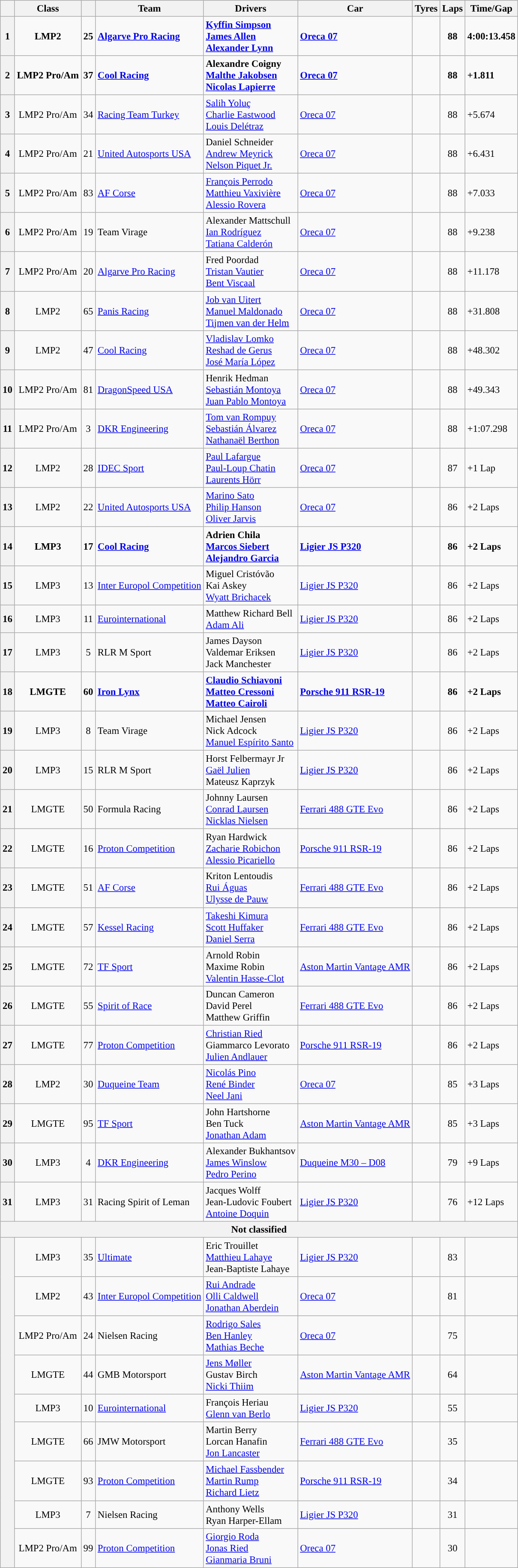<table class="wikitable" style="font-size:95%;">
<tr>
<th></th>
<th>Class</th>
<th></th>
<th>Team</th>
<th>Drivers</th>
<th>Car</th>
<th>Tyres</th>
<th>Laps</th>
<th>Time/Gap</th>
</tr>
<tr style="font-weight: bold;">
<th>1</th>
<td align="center">LMP2</td>
<td align="center">25</td>
<td> <a href='#'>Algarve Pro Racing</a></td>
<td> <a href='#'>Kyffin Simpson</a><br> <a href='#'>James Allen</a><br> <a href='#'>Alexander Lynn</a></td>
<td><a href='#'>Oreca 07</a></td>
<td align="center"></td>
<td align="center">88</td>
<td align="center">4:00:13.458</td>
</tr>
<tr style="font-weight: bold;">
<th>2</th>
<td align="center">LMP2 Pro/Am</td>
<td align="center">37</td>
<td> <a href='#'>Cool Racing</a></td>
<td> Alexandre Coigny<br> <a href='#'>Malthe Jakobsen</a><br> <a href='#'>Nicolas Lapierre</a></td>
<td><a href='#'>Oreca 07</a></td>
<td align="center"></td>
<td align="center">88</td>
<td>+1.811</td>
</tr>
<tr>
<th>3</th>
<td align="center">LMP2 Pro/Am</td>
<td align="center">34</td>
<td> <a href='#'>Racing Team Turkey</a></td>
<td> <a href='#'>Salih Yoluç</a><br> <a href='#'>Charlie Eastwood</a><br> <a href='#'>Louis Delétraz</a></td>
<td><a href='#'>Oreca 07</a></td>
<td align="center"></td>
<td align="center">88</td>
<td>+5.674</td>
</tr>
<tr>
<th>4</th>
<td align="center">LMP2 Pro/Am</td>
<td align="center">21</td>
<td> <a href='#'>United Autosports USA</a></td>
<td> Daniel Schneider<br> <a href='#'>Andrew Meyrick</a><br> <a href='#'>Nelson Piquet Jr.</a></td>
<td><a href='#'>Oreca 07</a></td>
<td align="center"></td>
<td align="center">88</td>
<td>+6.431</td>
</tr>
<tr>
<th>5</th>
<td align="center">LMP2 Pro/Am</td>
<td align="center">83</td>
<td> <a href='#'>AF Corse</a></td>
<td> <a href='#'>François Perrodo</a><br> <a href='#'>Matthieu Vaxivière</a><br> <a href='#'>Alessio Rovera</a></td>
<td><a href='#'>Oreca 07</a></td>
<td align="center"></td>
<td align="center">88</td>
<td>+7.033</td>
</tr>
<tr>
<th>6</th>
<td align="center">LMP2 Pro/Am</td>
<td align="center">19</td>
<td> Team Virage</td>
<td> Alexander Mattschull<br> <a href='#'>Ian Rodríguez</a><br> <a href='#'>Tatiana Calderón</a></td>
<td><a href='#'>Oreca 07</a></td>
<td align="center"></td>
<td align="center">88</td>
<td>+9.238</td>
</tr>
<tr>
<th>7</th>
<td align="center">LMP2 Pro/Am</td>
<td align="center">20</td>
<td> <a href='#'>Algarve Pro Racing</a></td>
<td> Fred Poordad<br> <a href='#'>Tristan Vautier</a><br> <a href='#'>Bent Viscaal</a></td>
<td><a href='#'>Oreca 07</a></td>
<td align="center"></td>
<td align="center">88</td>
<td>+11.178</td>
</tr>
<tr>
<th>8</th>
<td align="center">LMP2</td>
<td align="center">65</td>
<td> <a href='#'>Panis Racing</a></td>
<td> <a href='#'>Job van Uitert</a><br> <a href='#'>Manuel Maldonado</a><br> <a href='#'>Tijmen van der Helm</a></td>
<td><a href='#'>Oreca 07</a></td>
<td align="center"></td>
<td align="center">88</td>
<td>+31.808</td>
</tr>
<tr>
<th>9</th>
<td align="center">LMP2</td>
<td align="center">47</td>
<td> <a href='#'>Cool Racing</a></td>
<td> <a href='#'>Vladislav Lomko</a><br> <a href='#'>Reshad de Gerus</a><br> <a href='#'>José María López</a></td>
<td><a href='#'>Oreca 07</a></td>
<td align="center"></td>
<td align="center">88</td>
<td>+48.302</td>
</tr>
<tr>
<th>10</th>
<td align="center">LMP2 Pro/Am</td>
<td align="center">81</td>
<td> <a href='#'>DragonSpeed USA</a></td>
<td> Henrik Hedman<br> <a href='#'>Sebastián Montoya</a><br> <a href='#'>Juan Pablo Montoya</a></td>
<td><a href='#'>Oreca 07</a></td>
<td align="center"></td>
<td align="center">88</td>
<td>+49.343</td>
</tr>
<tr>
<th>11</th>
<td align="center">LMP2 Pro/Am</td>
<td align="center">3</td>
<td> <a href='#'>DKR Engineering</a></td>
<td> <a href='#'>Tom van Rompuy</a><br> <a href='#'>Sebastián Álvarez</a><br> <a href='#'>Nathanaël Berthon</a></td>
<td><a href='#'>Oreca 07</a></td>
<td align="center"></td>
<td align="center">88</td>
<td>+1:07.298</td>
</tr>
<tr>
<th>12</th>
<td align="center">LMP2</td>
<td align="center">28</td>
<td> <a href='#'>IDEC Sport</a></td>
<td> <a href='#'>Paul Lafargue</a><br> <a href='#'>Paul-Loup Chatin</a><br> <a href='#'>Laurents Hörr</a></td>
<td><a href='#'>Oreca 07</a></td>
<td align="center"></td>
<td align="center">87</td>
<td>+1 Lap</td>
</tr>
<tr>
<th>13</th>
<td align="center">LMP2</td>
<td align="center">22</td>
<td> <a href='#'>United Autosports USA</a></td>
<td> <a href='#'>Marino Sato</a><br> <a href='#'>Philip Hanson</a><br> <a href='#'>Oliver Jarvis</a></td>
<td><a href='#'>Oreca 07</a></td>
<td align="center"></td>
<td align="center">86</td>
<td>+2 Laps</td>
</tr>
<tr style="font-weight: bold;">
<th>14</th>
<td align="center">LMP3</td>
<td align="center">17</td>
<td> <a href='#'>Cool Racing</a></td>
<td> Adrien Chila<br> <a href='#'>Marcos Siebert</a><br> <a href='#'>Alejandro Garcia</a></td>
<td><a href='#'>Ligier JS P320</a></td>
<td align="center"></td>
<td align="center">86</td>
<td>+2 Laps</td>
</tr>
<tr>
<th>15</th>
<td align="center">LMP3</td>
<td align="center">13</td>
<td> <a href='#'>Inter Europol Competition</a></td>
<td> Miguel Cristóvão<br> Kai Askey<br> <a href='#'>Wyatt Brichacek</a></td>
<td><a href='#'>Ligier JS P320</a></td>
<td align="center"></td>
<td align="center">86</td>
<td>+2 Laps</td>
</tr>
<tr>
<th>16</th>
<td align="center">LMP3</td>
<td align="center">11</td>
<td> <a href='#'>Eurointernational</a></td>
<td> Matthew Richard Bell<br> <a href='#'>Adam Ali</a></td>
<td><a href='#'>Ligier JS P320</a></td>
<td align="center"></td>
<td align="center">86</td>
<td>+2 Laps</td>
</tr>
<tr>
<th>17</th>
<td align="center">LMP3</td>
<td align="center">5</td>
<td> RLR M Sport</td>
<td> James Dayson<br> Valdemar Eriksen<br> Jack Manchester</td>
<td><a href='#'>Ligier JS P320</a></td>
<td align="center"></td>
<td align="center">86</td>
<td>+2 Laps</td>
</tr>
<tr style="font-weight: bold;">
<th>18</th>
<td align="center">LMGTE</td>
<td align="center">60</td>
<td> <a href='#'>Iron Lynx</a></td>
<td> <a href='#'>Claudio Schiavoni</a><br> <a href='#'>Matteo Cressoni</a><br> <a href='#'>Matteo Cairoli</a></td>
<td><a href='#'>Porsche 911 RSR-19</a></td>
<td align="center"></td>
<td align="center">86</td>
<td>+2 Laps</td>
</tr>
<tr>
<th>19</th>
<td align="center">LMP3</td>
<td align="center">8</td>
<td> Team Virage</td>
<td> Michael Jensen<br> Nick Adcock<br> <a href='#'>Manuel Espírito Santo</a></td>
<td><a href='#'>Ligier JS P320</a></td>
<td align="center"></td>
<td align="center">86</td>
<td>+2 Laps</td>
</tr>
<tr>
<th>20</th>
<td align="center">LMP3</td>
<td align="center">15</td>
<td> RLR M Sport</td>
<td> Horst Felbermayr Jr<br> <a href='#'>Gaël Julien</a><br> Mateusz Kaprzyk</td>
<td><a href='#'>Ligier JS P320</a></td>
<td align="center"></td>
<td align="center">86</td>
<td>+2 Laps</td>
</tr>
<tr>
<th>21</th>
<td align="center">LMGTE</td>
<td align="center">50</td>
<td> Formula Racing</td>
<td> Johnny Laursen<br> <a href='#'>Conrad Laursen</a><br> <a href='#'>Nicklas Nielsen</a></td>
<td><a href='#'>Ferrari 488 GTE Evo</a></td>
<td align="center"></td>
<td align="center">86</td>
<td>+2 Laps</td>
</tr>
<tr>
<th>22</th>
<td align="center">LMGTE</td>
<td align="center">16</td>
<td> <a href='#'>Proton Competition</a></td>
<td> Ryan Hardwick<br> <a href='#'>Zacharie Robichon</a><br> <a href='#'>Alessio Picariello</a></td>
<td><a href='#'>Porsche 911 RSR-19</a></td>
<td align="center"></td>
<td align="center">86</td>
<td>+2 Laps</td>
</tr>
<tr>
<th>23</th>
<td align="center">LMGTE</td>
<td align="center">51</td>
<td> <a href='#'>AF Corse</a></td>
<td> Kriton Lentoudis<br> <a href='#'>Rui Águas</a><br> <a href='#'>Ulysse de Pauw</a></td>
<td><a href='#'>Ferrari 488 GTE Evo</a></td>
<td align="center"></td>
<td align="center">86</td>
<td>+2 Laps</td>
</tr>
<tr>
<th>24</th>
<td align="center">LMGTE</td>
<td align="center">57</td>
<td> <a href='#'>Kessel Racing</a></td>
<td> <a href='#'>Takeshi Kimura</a><br> <a href='#'>Scott Huffaker</a><br> <a href='#'>Daniel Serra</a></td>
<td><a href='#'>Ferrari 488 GTE Evo</a></td>
<td align="center"></td>
<td align="center">86</td>
<td>+2 Laps</td>
</tr>
<tr>
<th>25</th>
<td align="center">LMGTE</td>
<td align="center">72</td>
<td> <a href='#'>TF Sport</a></td>
<td> Arnold Robin<br> Maxime Robin<br> <a href='#'>Valentin Hasse-Clot</a></td>
<td><a href='#'>Aston Martin Vantage AMR</a></td>
<td align="center"></td>
<td align="center">86</td>
<td>+2 Laps</td>
</tr>
<tr>
<th>26</th>
<td align="center">LMGTE</td>
<td align="center">55</td>
<td> <a href='#'>Spirit of Race</a></td>
<td> Duncan Cameron<br> David Perel<br> Matthew Griffin</td>
<td><a href='#'>Ferrari 488 GTE Evo</a></td>
<td align="center"></td>
<td align="center">86</td>
<td>+2 Laps</td>
</tr>
<tr>
<th>27</th>
<td align="center">LMGTE</td>
<td align="center">77</td>
<td> <a href='#'>Proton Competition</a></td>
<td> <a href='#'>Christian Ried</a><br> Giammarco Levorato<br> <a href='#'>Julien Andlauer</a></td>
<td><a href='#'>Porsche 911 RSR-19</a></td>
<td align="center"></td>
<td align="center">86</td>
<td>+2 Laps</td>
</tr>
<tr>
<th>28</th>
<td align="center">LMP2</td>
<td align="center">30</td>
<td> <a href='#'>Duqueine Team</a></td>
<td> <a href='#'>Nicolás Pino</a><br> <a href='#'>René Binder</a><br> <a href='#'>Neel Jani</a></td>
<td><a href='#'>Oreca 07</a></td>
<td align="center"></td>
<td align="center">85</td>
<td>+3 Laps</td>
</tr>
<tr>
<th>29</th>
<td align="center">LMGTE</td>
<td align="center">95</td>
<td> <a href='#'>TF Sport</a></td>
<td> John Hartshorne<br> Ben Tuck<br> <a href='#'>Jonathan Adam</a></td>
<td><a href='#'>Aston Martin Vantage AMR</a></td>
<td align="center"></td>
<td align="center">85</td>
<td>+3 Laps</td>
</tr>
<tr>
<th>30</th>
<td align="center">LMP3</td>
<td align="center">4</td>
<td> <a href='#'>DKR Engineering</a></td>
<td> Alexander Bukhantsov<br> <a href='#'>James Winslow</a><br> <a href='#'>Pedro Perino</a></td>
<td><a href='#'>Duqueine M30 – D08</a></td>
<td align="center"></td>
<td align="center">79</td>
<td>+9 Laps</td>
</tr>
<tr>
<th>31</th>
<td align="center">LMP3</td>
<td align="center">31</td>
<td> Racing Spirit of Leman</td>
<td> Jacques Wolff<br> Jean-Ludovic Foubert<br> <a href='#'>Antoine Doquin</a></td>
<td><a href='#'>Ligier JS P320</a></td>
<td align="center"></td>
<td align="center">76</td>
<td>+12 Laps</td>
</tr>
<tr>
<th colspan="9">Not classified</th>
</tr>
<tr>
<th rowspan="9"></th>
<td align="center">LMP3</td>
<td align="center">35</td>
<td> <a href='#'>Ultimate</a></td>
<td> Eric Trouillet<br> <a href='#'>Matthieu Lahaye</a><br> Jean-Baptiste Lahaye</td>
<td><a href='#'>Ligier JS P320</a></td>
<td align="center"></td>
<td align="center">83</td>
<td></td>
</tr>
<tr>
<td align="center">LMP2</td>
<td align="center">43</td>
<td> <a href='#'>Inter Europol Competition</a></td>
<td> <a href='#'>Rui Andrade</a><br> <a href='#'>Olli Caldwell</a><br> <a href='#'>Jonathan Aberdein</a></td>
<td><a href='#'>Oreca 07</a></td>
<td align="center"></td>
<td align="center">81</td>
<td></td>
</tr>
<tr>
<td align="center">LMP2 Pro/Am</td>
<td align="center">24</td>
<td> Nielsen Racing</td>
<td> <a href='#'>Rodrigo Sales</a><br> <a href='#'>Ben Hanley</a><br> <a href='#'>Mathias Beche</a></td>
<td><a href='#'>Oreca 07</a></td>
<td align="center"></td>
<td align="center">75</td>
<td></td>
</tr>
<tr>
<td align="center">LMGTE</td>
<td align="center">44</td>
<td> GMB Motorsport</td>
<td> <a href='#'>Jens Møller</a><br> Gustav Birch<br> <a href='#'>Nicki Thiim</a></td>
<td><a href='#'>Aston Martin Vantage AMR</a></td>
<td align="center"></td>
<td align="center">64</td>
<td></td>
</tr>
<tr>
<td align="center">LMP3</td>
<td align="center">10</td>
<td> <a href='#'>Eurointernational</a></td>
<td> François Heriau<br> <a href='#'>Glenn van Berlo</a></td>
<td><a href='#'>Ligier JS P320</a></td>
<td align="center"></td>
<td align="center">55</td>
<td></td>
</tr>
<tr>
<td align="center">LMGTE</td>
<td align="center">66</td>
<td> JMW Motorsport</td>
<td> Martin Berry<br> Lorcan Hanafin<br> <a href='#'>Jon Lancaster</a></td>
<td><a href='#'>Ferrari 488 GTE Evo</a></td>
<td align="center"></td>
<td align="center">35</td>
<td></td>
</tr>
<tr>
<td align="center">LMGTE</td>
<td align="center">93</td>
<td> <a href='#'>Proton Competition</a></td>
<td> <a href='#'>Michael Fassbender</a><br> <a href='#'>Martin Rump</a><br> <a href='#'>Richard Lietz</a></td>
<td><a href='#'>Porsche 911 RSR-19</a></td>
<td align="center"></td>
<td align="center">34</td>
<td></td>
</tr>
<tr>
<td align="center">LMP3</td>
<td align="center">7</td>
<td> Nielsen Racing</td>
<td> Anthony Wells<br> Ryan Harper-Ellam</td>
<td><a href='#'>Ligier JS P320</a></td>
<td align="center"></td>
<td align="center">31</td>
<td></td>
</tr>
<tr>
<td align="center">LMP2 Pro/Am</td>
<td align="center">99</td>
<td> <a href='#'>Proton Competition</a></td>
<td> <a href='#'>Giorgio Roda</a><br> <a href='#'>Jonas Ried</a><br> <a href='#'>Gianmaria Bruni</a></td>
<td><a href='#'>Oreca 07</a></td>
<td align="center"></td>
<td align="center">30</td>
<td></td>
</tr>
</table>
